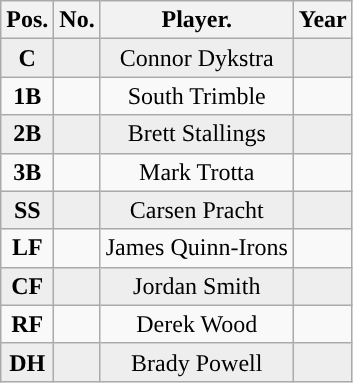<table class="wikitable non-sortable">
<tr>
<th style="text-align:center; ">Pos.</th>
<th style="text-align:center; ">No.</th>
<th style="text-align:center; ">Player.</th>
<th style="text-align:center; ">Year</th>
</tr>
<tr style="background:#eeeeee;text-align:center;">
<td><strong>C</strong></td>
<td></td>
<td>Connor Dykstra</td>
<td></td>
</tr>
<tr style="text-align:center;">
<td><strong>1B</strong></td>
<td></td>
<td>South Trimble</td>
<td></td>
</tr>
<tr style="background:#eeeeee;text-align:center;">
<td><strong>2B</strong></td>
<td></td>
<td>Brett Stallings</td>
<td></td>
</tr>
<tr style="text-align:center;">
<td><strong>3B</strong></td>
<td></td>
<td>Mark Trotta</td>
<td></td>
</tr>
<tr style="background:#eeeeee;text-align:center;">
<td><strong>SS</strong></td>
<td></td>
<td>Carsen Pracht</td>
<td></td>
</tr>
<tr style="text-align:center;">
<td><strong>LF</strong></td>
<td></td>
<td>James Quinn-Irons</td>
<td></td>
</tr>
<tr style="background:#eeeeee;text-align:center;">
<td><strong>CF</strong></td>
<td></td>
<td>Jordan Smith</td>
<td></td>
</tr>
<tr style="text-align:center;">
<td><strong>RF</strong></td>
<td></td>
<td>Derek Wood</td>
<td></td>
</tr>
<tr style="background:#eeeeee;text-align:center;">
<td><strong>DH</strong></td>
<td></td>
<td>Brady Powell</td>
<td></td>
</tr>
</table>
